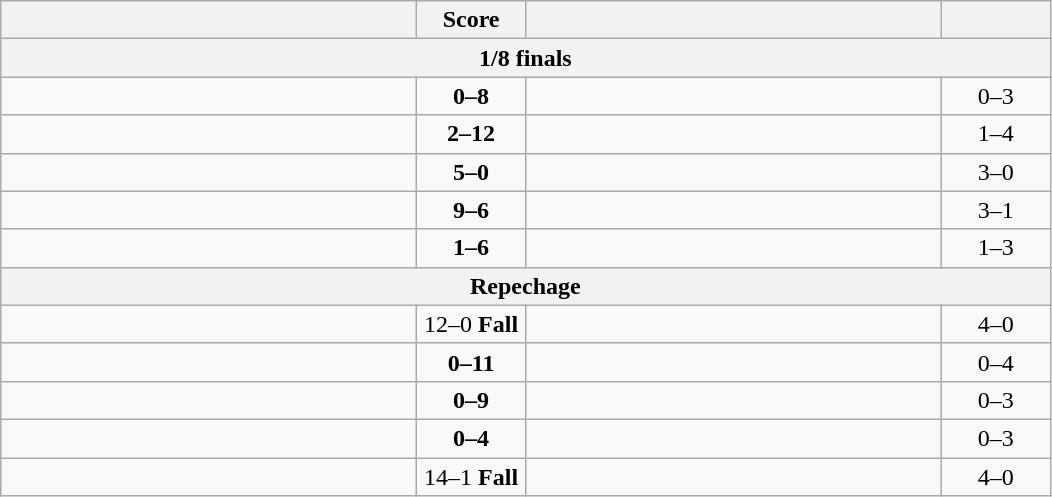<table class="wikitable" style="text-align: left; ">
<tr>
<th align="right" width="270"></th>
<th width="65">Score</th>
<th align="left" width="270"></th>
<th width="65"></th>
</tr>
<tr>
<th colspan=4>1/8 finals</th>
</tr>
<tr>
<td></td>
<td align="center"><strong>0–8</strong></td>
<td><strong></strong></td>
<td align=center>0–3 <strong></strong></td>
</tr>
<tr>
<td></td>
<td align="center"><strong>2–12</strong></td>
<td><strong></strong></td>
<td align=center>1–4 <strong></strong></td>
</tr>
<tr>
<td><strong></strong></td>
<td align="center"><strong>5–0</strong></td>
<td></td>
<td align=center>3–0 <strong></strong></td>
</tr>
<tr>
<td><strong></strong></td>
<td align="center"><strong>9–6</strong></td>
<td></td>
<td align=center>3–1 <strong></strong></td>
</tr>
<tr>
<td></td>
<td align="center"><strong>1–6</strong></td>
<td><strong></strong></td>
<td align=center>1–3 <strong></strong></td>
</tr>
<tr>
<th colspan=4>Repechage</th>
</tr>
<tr>
<td><strong></strong></td>
<td align="center">12–0 <strong>Fall</strong></td>
<td></td>
<td align=center>4–0 <strong></strong></td>
</tr>
<tr>
<td></td>
<td align="center"><strong>0–11</strong></td>
<td><strong></strong></td>
<td align=center>0–4 <strong></strong></td>
</tr>
<tr>
<td></td>
<td align="center"><strong>0–9</strong></td>
<td><strong></strong></td>
<td align=center>0–3 <strong></strong></td>
</tr>
<tr>
<td></td>
<td align="center"><strong>0–4</strong></td>
<td><strong></strong></td>
<td align=center>0–3 <strong></strong></td>
</tr>
<tr>
<td><strong></strong></td>
<td align="center">14–1 <strong>Fall</strong></td>
<td></td>
<td align=center>4–0 <strong></strong></td>
</tr>
</table>
